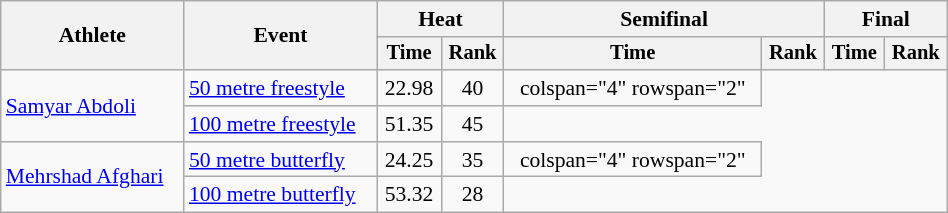<table class="wikitable" style="text-align:center; font-size:90%; width:50%;">
<tr>
<th rowspan="2">Athlete</th>
<th rowspan="2">Event</th>
<th colspan="2">Heat</th>
<th colspan="2">Semifinal</th>
<th colspan="2">Final</th>
</tr>
<tr style="font-size:95%">
<th>Time</th>
<th>Rank</th>
<th>Time</th>
<th>Rank</th>
<th>Time</th>
<th>Rank</th>
</tr>
<tr align=center>
<td align=left rowspan="2"><a href='#'>Samyar Abdoli</a></td>
<td align=left><a href='#'>50 metre freestyle</a></td>
<td>22.98</td>
<td>40</td>
<td>colspan="4" rowspan="2" </td>
</tr>
<tr align=center>
<td align=left><a href='#'>100 metre freestyle</a></td>
<td>51.35</td>
<td>45</td>
</tr>
<tr align=center>
<td align=left rowspan="2"><a href='#'>Mehrshad Afghari</a></td>
<td align=left><a href='#'>50 metre butterfly</a></td>
<td>24.25</td>
<td>35</td>
<td>colspan="4" rowspan="2" </td>
</tr>
<tr align=center>
<td align=left><a href='#'>100 metre butterfly</a></td>
<td>53.32</td>
<td>28</td>
</tr>
</table>
